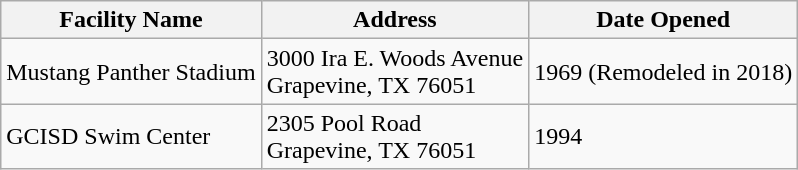<table class="wikitable">
<tr>
<th>Facility Name</th>
<th>Address</th>
<th>Date Opened</th>
</tr>
<tr>
<td>Mustang Panther Stadium</td>
<td>3000 Ira E. Woods Avenue<br>Grapevine, TX 76051</td>
<td>1969 (Remodeled in 2018)</td>
</tr>
<tr>
<td>GCISD Swim Center</td>
<td>2305 Pool Road<br>Grapevine, TX 76051</td>
<td>1994</td>
</tr>
</table>
